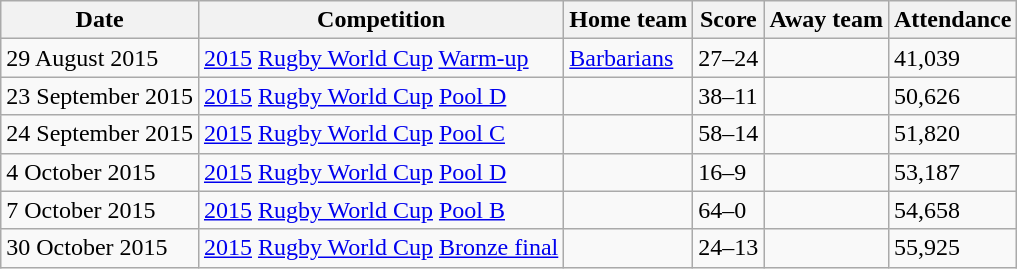<table class="wikitable">
<tr>
<th>Date</th>
<th>Competition</th>
<th>Home team</th>
<th>Score</th>
<th>Away team</th>
<th>Attendance</th>
</tr>
<tr>
<td>29 August 2015</td>
<td><a href='#'>2015</a> <a href='#'>Rugby World Cup</a> <a href='#'>Warm-up</a></td>
<td><a href='#'>Barbarians</a></td>
<td>27–24</td>
<td></td>
<td>41,039</td>
</tr>
<tr>
<td>23 September 2015</td>
<td><a href='#'>2015</a> <a href='#'>Rugby World Cup</a> <a href='#'>Pool D</a></td>
<td></td>
<td>38–11</td>
<td></td>
<td>50,626</td>
</tr>
<tr>
<td>24 September 2015</td>
<td><a href='#'>2015</a> <a href='#'>Rugby World Cup</a> <a href='#'>Pool C</a></td>
<td></td>
<td>58–14</td>
<td></td>
<td>51,820</td>
</tr>
<tr>
<td>4 October 2015</td>
<td><a href='#'>2015</a> <a href='#'>Rugby World Cup</a> <a href='#'>Pool D</a></td>
<td></td>
<td>16–9</td>
<td></td>
<td>53,187</td>
</tr>
<tr>
<td>7 October 2015</td>
<td><a href='#'>2015</a> <a href='#'>Rugby World Cup</a> <a href='#'>Pool B</a></td>
<td></td>
<td>64–0</td>
<td></td>
<td>54,658</td>
</tr>
<tr>
<td>30 October 2015</td>
<td><a href='#'>2015</a> <a href='#'>Rugby World Cup</a> <a href='#'>Bronze final</a></td>
<td></td>
<td>24–13</td>
<td></td>
<td>55,925</td>
</tr>
</table>
